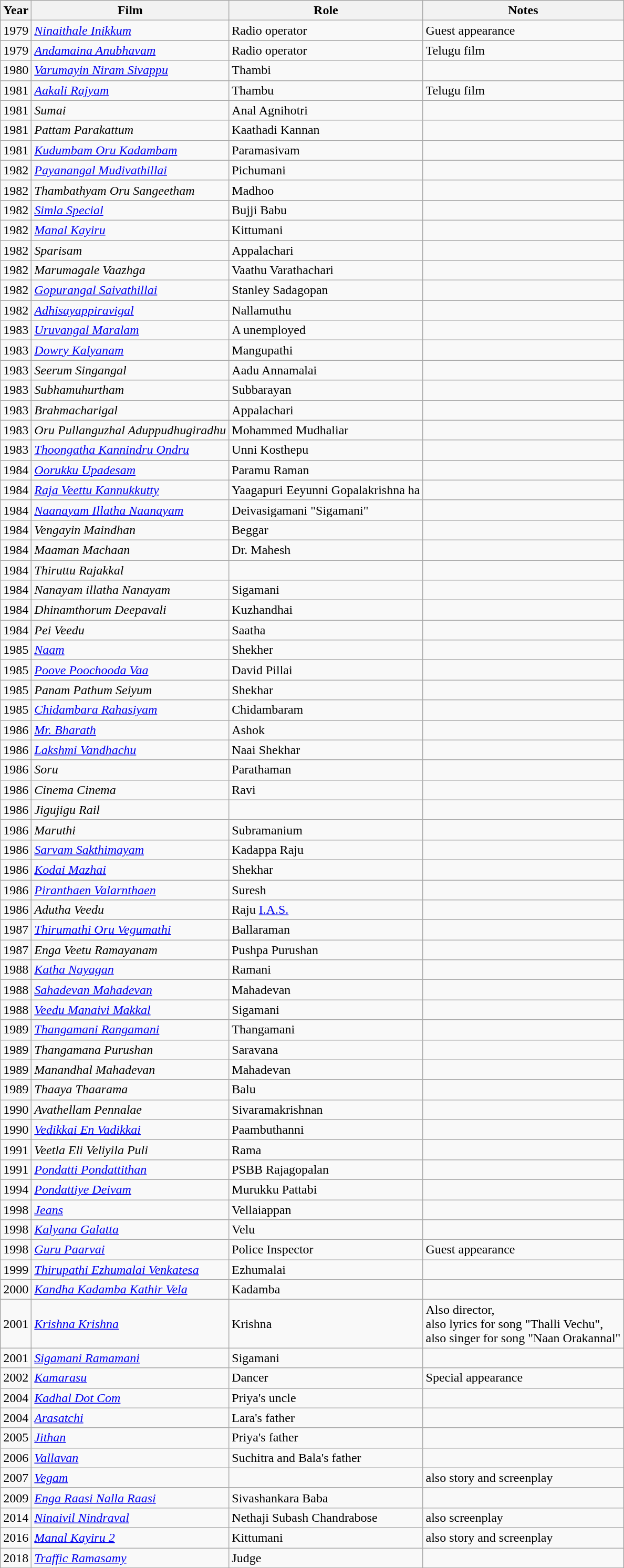<table class="wikitable sortable">
<tr>
<th>Year</th>
<th>Film</th>
<th>Role</th>
<th class=unsortable>Notes</th>
</tr>
<tr>
<td>1979</td>
<td><em><a href='#'>Ninaithale Inikkum</a></em></td>
<td>Radio operator</td>
<td>Guest appearance</td>
</tr>
<tr>
<td>1979</td>
<td><em><a href='#'>Andamaina Anubhavam</a></em></td>
<td>Radio operator</td>
<td>Telugu film</td>
</tr>
<tr>
<td>1980</td>
<td><em><a href='#'>Varumayin Niram Sivappu</a></em></td>
<td>Thambi</td>
<td></td>
</tr>
<tr>
<td>1981</td>
<td><em><a href='#'>Aakali Rajyam</a></em></td>
<td>Thambu</td>
<td>Telugu film</td>
</tr>
<tr>
<td>1981</td>
<td><em>Sumai</em></td>
<td>Anal Agnihotri</td>
<td></td>
</tr>
<tr>
<td>1981</td>
<td><em>Pattam Parakattum</em></td>
<td>Kaathadi Kannan</td>
<td></td>
</tr>
<tr>
<td>1981</td>
<td><em><a href='#'>Kudumbam Oru Kadambam</a></em></td>
<td>Paramasivam</td>
<td></td>
</tr>
<tr>
<td>1982</td>
<td><em><a href='#'>Payanangal Mudivathillai</a></em></td>
<td>Pichumani</td>
<td></td>
</tr>
<tr>
<td>1982</td>
<td><em>Thambathyam Oru Sangeetham</em></td>
<td>Madhoo</td>
<td></td>
</tr>
<tr>
<td>1982</td>
<td><em><a href='#'>Simla Special</a></em></td>
<td>Bujji Babu</td>
<td></td>
</tr>
<tr>
<td>1982</td>
<td><em><a href='#'>Manal Kayiru</a></em></td>
<td>Kittumani</td>
<td></td>
</tr>
<tr>
<td>1982</td>
<td><em>Sparisam</em></td>
<td>Appalachari</td>
<td></td>
</tr>
<tr>
<td>1982</td>
<td><em>Marumagale Vaazhga</em></td>
<td>Vaathu Varathachari</td>
<td></td>
</tr>
<tr>
<td>1982</td>
<td><em><a href='#'>Gopurangal Saivathillai</a></em></td>
<td>Stanley Sadagopan</td>
<td></td>
</tr>
<tr>
<td>1982</td>
<td><em><a href='#'>Adhisayappiravigal</a></em></td>
<td>Nallamuthu</td>
<td></td>
</tr>
<tr>
<td>1983</td>
<td><em><a href='#'>Uruvangal Maralam</a></em></td>
<td>A unemployed</td>
<td></td>
</tr>
<tr>
<td>1983</td>
<td><em><a href='#'>Dowry Kalyanam</a></em></td>
<td>Mangupathi</td>
<td></td>
</tr>
<tr>
<td>1983</td>
<td><em>Seerum Singangal</em></td>
<td>Aadu Annamalai</td>
<td></td>
</tr>
<tr>
<td>1983</td>
<td><em>Subhamuhurtham</em></td>
<td>Subbarayan</td>
<td></td>
</tr>
<tr>
<td>1983</td>
<td><em>Brahmacharigal</em></td>
<td>Appalachari</td>
<td></td>
</tr>
<tr>
<td>1983</td>
<td><em>Oru Pullanguzhal Aduppudhugiradhu</em></td>
<td>Mohammed Mudhaliar</td>
<td></td>
</tr>
<tr>
<td>1983</td>
<td><em><a href='#'>Thoongatha Kannindru Ondru</a></em></td>
<td>Unni Kosthepu</td>
<td></td>
</tr>
<tr>
<td>1984</td>
<td><em><a href='#'>Oorukku Upadesam</a></em></td>
<td>Paramu Raman</td>
<td></td>
</tr>
<tr>
<td>1984</td>
<td><em><a href='#'>Raja Veettu Kannukkutty</a></em></td>
<td>Yaagapuri Eeyunni Gopalakrishna ha</td>
<td></td>
</tr>
<tr>
<td>1984</td>
<td><em><a href='#'>Naanayam Illatha Naanayam</a></em></td>
<td>Deivasigamani "Sigamani"</td>
<td></td>
</tr>
<tr>
<td>1984</td>
<td><em>Vengayin Maindhan</em></td>
<td>Beggar</td>
<td></td>
</tr>
<tr>
<td>1984</td>
<td><em>Maaman Machaan</em></td>
<td>Dr. Mahesh</td>
<td></td>
</tr>
<tr>
<td>1984</td>
<td><em>Thiruttu Rajakkal</em></td>
<td></td>
<td></td>
</tr>
<tr>
<td>1984</td>
<td><em>Nanayam illatha Nanayam</em></td>
<td>Sigamani</td>
<td></td>
</tr>
<tr>
<td>1984</td>
<td><em>Dhinamthorum Deepavali</em></td>
<td>Kuzhandhai</td>
<td></td>
</tr>
<tr>
<td>1984</td>
<td><em>Pei Veedu</em></td>
<td>Saatha</td>
<td></td>
</tr>
<tr>
<td>1985</td>
<td><em><a href='#'>Naam</a></em></td>
<td>Shekher</td>
<td></td>
</tr>
<tr>
<td>1985</td>
<td><em><a href='#'>Poove Poochooda Vaa</a></em></td>
<td>David Pillai</td>
<td></td>
</tr>
<tr>
<td>1985</td>
<td><em>Panam Pathum Seiyum</em></td>
<td>Shekhar</td>
<td></td>
</tr>
<tr>
<td>1985</td>
<td><em><a href='#'>Chidambara Rahasiyam</a></em></td>
<td>Chidambaram</td>
<td></td>
</tr>
<tr>
<td>1986</td>
<td><em><a href='#'>Mr. Bharath</a></em></td>
<td>Ashok</td>
<td></td>
</tr>
<tr>
<td>1986</td>
<td><em><a href='#'>Lakshmi Vandhachu</a></em></td>
<td>Naai Shekhar</td>
<td></td>
</tr>
<tr>
<td>1986</td>
<td><em>Soru</em></td>
<td>Parathaman</td>
<td></td>
</tr>
<tr>
<td>1986</td>
<td><em>Cinema Cinema</em></td>
<td>Ravi</td>
<td></td>
</tr>
<tr>
<td>1986</td>
<td><em>Jigujigu Rail</em></td>
<td></td>
<td></td>
</tr>
<tr>
<td>1986</td>
<td><em>Maruthi</em></td>
<td>Subramanium</td>
<td></td>
</tr>
<tr>
<td>1986</td>
<td><em><a href='#'>Sarvam Sakthimayam</a></em></td>
<td>Kadappa Raju</td>
<td></td>
</tr>
<tr>
<td>1986</td>
<td><em><a href='#'>Kodai Mazhai</a></em></td>
<td>Shekhar</td>
<td></td>
</tr>
<tr>
<td>1986</td>
<td><em><a href='#'>Piranthaen Valarnthaen</a></em></td>
<td>Suresh</td>
<td></td>
</tr>
<tr>
<td>1986</td>
<td><em>Adutha Veedu</em></td>
<td>Raju <a href='#'>I.A.S.</a></td>
<td></td>
</tr>
<tr>
<td>1987</td>
<td><em><a href='#'>Thirumathi Oru Vegumathi</a></em></td>
<td>Ballaraman</td>
<td></td>
</tr>
<tr>
<td>1987</td>
<td><em>Enga Veetu Ramayanam</em></td>
<td>Pushpa Purushan</td>
<td></td>
</tr>
<tr>
<td>1988</td>
<td><em><a href='#'>Katha Nayagan</a></em></td>
<td>Ramani</td>
<td></td>
</tr>
<tr>
<td>1988</td>
<td><em><a href='#'>Sahadevan Mahadevan</a></em></td>
<td>Mahadevan</td>
<td></td>
</tr>
<tr>
<td>1988</td>
<td><em><a href='#'>Veedu Manaivi Makkal</a></em></td>
<td>Sigamani</td>
<td></td>
</tr>
<tr>
<td>1989</td>
<td><em><a href='#'>Thangamani Rangamani</a></em></td>
<td>Thangamani</td>
<td></td>
</tr>
<tr>
<td>1989</td>
<td><em>Thangamana Purushan</em></td>
<td>Saravana</td>
<td></td>
</tr>
<tr>
<td>1989</td>
<td><em>Manandhal Mahadevan</em></td>
<td>Mahadevan</td>
<td></td>
</tr>
<tr>
<td>1989</td>
<td><em>Thaaya Thaarama</em></td>
<td>Balu</td>
<td></td>
</tr>
<tr>
<td>1990</td>
<td><em>Avathellam Pennalae</em></td>
<td>Sivaramakrishnan</td>
<td></td>
</tr>
<tr>
<td>1990</td>
<td><em><a href='#'>Vedikkai En Vadikkai</a></em></td>
<td>Paambuthanni</td>
<td></td>
</tr>
<tr>
<td>1991</td>
<td><em>Veetla Eli Veliyila Puli</em></td>
<td>Rama</td>
<td></td>
</tr>
<tr>
<td>1991</td>
<td><em><a href='#'>Pondatti Pondattithan</a></em></td>
<td>PSBB Rajagopalan</td>
<td></td>
</tr>
<tr>
<td>1994</td>
<td><em><a href='#'>Pondattiye Deivam</a></em></td>
<td>Murukku Pattabi</td>
<td></td>
</tr>
<tr>
<td>1998</td>
<td><em><a href='#'>Jeans</a></em></td>
<td>Vellaiappan</td>
<td></td>
</tr>
<tr>
<td>1998</td>
<td><em><a href='#'>Kalyana Galatta</a></em></td>
<td>Velu</td>
<td></td>
</tr>
<tr>
<td>1998</td>
<td><em><a href='#'>Guru Paarvai</a></em></td>
<td>Police Inspector</td>
<td>Guest appearance</td>
</tr>
<tr>
<td>1999</td>
<td><em><a href='#'>Thirupathi Ezhumalai Venkatesa</a></em></td>
<td>Ezhumalai</td>
<td></td>
</tr>
<tr>
<td>2000</td>
<td><em><a href='#'>Kandha Kadamba Kathir Vela</a></em></td>
<td>Kadamba</td>
<td></td>
</tr>
<tr>
<td>2001</td>
<td><em><a href='#'>Krishna Krishna</a></em></td>
<td>Krishna</td>
<td>Also director,<br>also lyrics for song "Thalli Vechu",<br>also singer for song "Naan Orakannal"</td>
</tr>
<tr>
<td>2001</td>
<td><em><a href='#'>Sigamani Ramamani</a></em></td>
<td>Sigamani</td>
<td></td>
</tr>
<tr>
<td>2002</td>
<td><em><a href='#'>Kamarasu</a></em></td>
<td>Dancer</td>
<td>Special appearance</td>
</tr>
<tr>
<td>2004</td>
<td><em><a href='#'>Kadhal Dot Com</a></em></td>
<td>Priya's uncle</td>
<td></td>
</tr>
<tr>
<td>2004</td>
<td><em><a href='#'>Arasatchi</a></em></td>
<td>Lara's father</td>
<td></td>
</tr>
<tr>
<td>2005</td>
<td><em><a href='#'>Jithan</a></em></td>
<td>Priya's father</td>
<td></td>
</tr>
<tr>
<td>2006</td>
<td><em><a href='#'>Vallavan</a></em></td>
<td>Suchitra and Bala's father</td>
<td></td>
</tr>
<tr>
<td>2007</td>
<td><em><a href='#'>Vegam</a></em></td>
<td></td>
<td>also story and screenplay</td>
</tr>
<tr>
<td>2009</td>
<td><em><a href='#'>Enga Raasi Nalla Raasi</a></em></td>
<td>Sivashankara Baba</td>
<td></td>
</tr>
<tr>
<td>2014</td>
<td><em><a href='#'>Ninaivil Nindraval</a></em></td>
<td>Nethaji Subash Chandrabose</td>
<td>also screenplay</td>
</tr>
<tr>
<td>2016</td>
<td><em><a href='#'>Manal Kayiru 2</a></em></td>
<td>Kittumani</td>
<td>also story and screenplay</td>
</tr>
<tr>
<td>2018</td>
<td><em><a href='#'>Traffic Ramasamy</a></em></td>
<td>Judge</td>
<td></td>
</tr>
<tr>
</tr>
</table>
